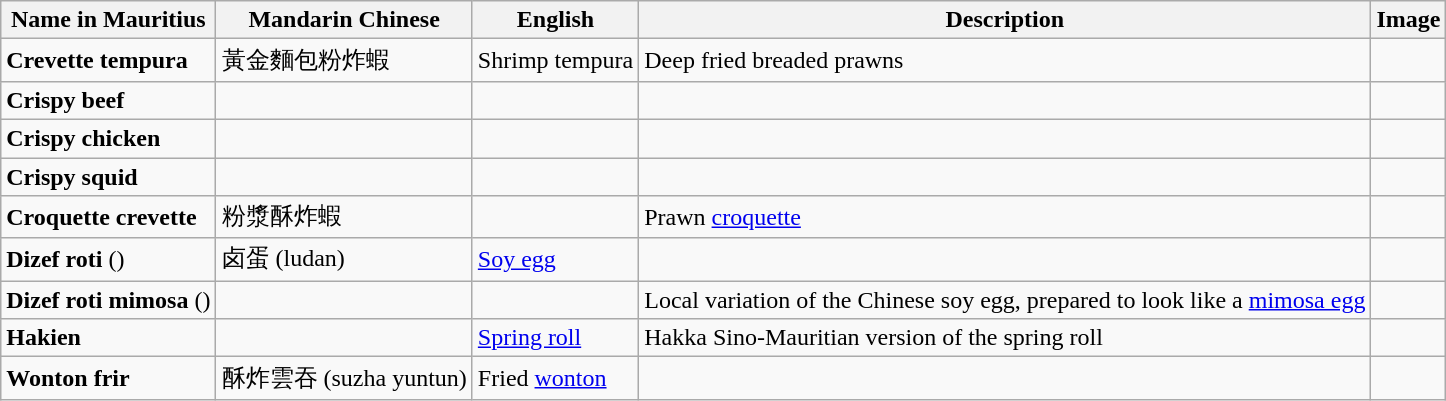<table class="wikitable sortable">
<tr>
<th>Name in Mauritius</th>
<th>Mandarin Chinese</th>
<th>English</th>
<th>Description</th>
<th>Image</th>
</tr>
<tr>
<td><strong>Crevette tempura</strong></td>
<td>黃金麵包粉炸蝦</td>
<td>Shrimp tempura</td>
<td>Deep fried breaded prawns</td>
<td></td>
</tr>
<tr>
<td><strong>Crispy beef</strong></td>
<td></td>
<td></td>
<td></td>
<td></td>
</tr>
<tr>
<td><strong>Crispy chicken</strong></td>
<td></td>
<td></td>
<td></td>
<td></td>
</tr>
<tr>
<td><strong>Crispy squid</strong></td>
<td></td>
<td></td>
<td></td>
<td></td>
</tr>
<tr>
<td><strong>Croquette</strong> <strong>crevette</strong></td>
<td>粉漿酥炸蝦</td>
<td></td>
<td>Prawn <a href='#'>croquette</a></td>
<td></td>
</tr>
<tr>
<td><strong>Dizef roti</strong> ()</td>
<td>卤蛋 (ludan)</td>
<td><a href='#'>Soy egg</a></td>
<td></td>
<td></td>
</tr>
<tr>
<td><strong>Dizef roti mimosa</strong> ()</td>
<td></td>
<td></td>
<td>Local variation of the Chinese soy egg, prepared to look like a <a href='#'>mimosa egg</a></td>
<td></td>
</tr>
<tr>
<td><strong>Hakien</strong></td>
<td></td>
<td><a href='#'>Spring roll</a></td>
<td>Hakka Sino-Mauritian version of the spring roll</td>
<td></td>
</tr>
<tr>
<td><strong>Wonton frir</strong></td>
<td>酥炸雲吞 (suzha yuntun)</td>
<td>Fried <a href='#'>wonton</a></td>
<td></td>
<td></td>
</tr>
</table>
